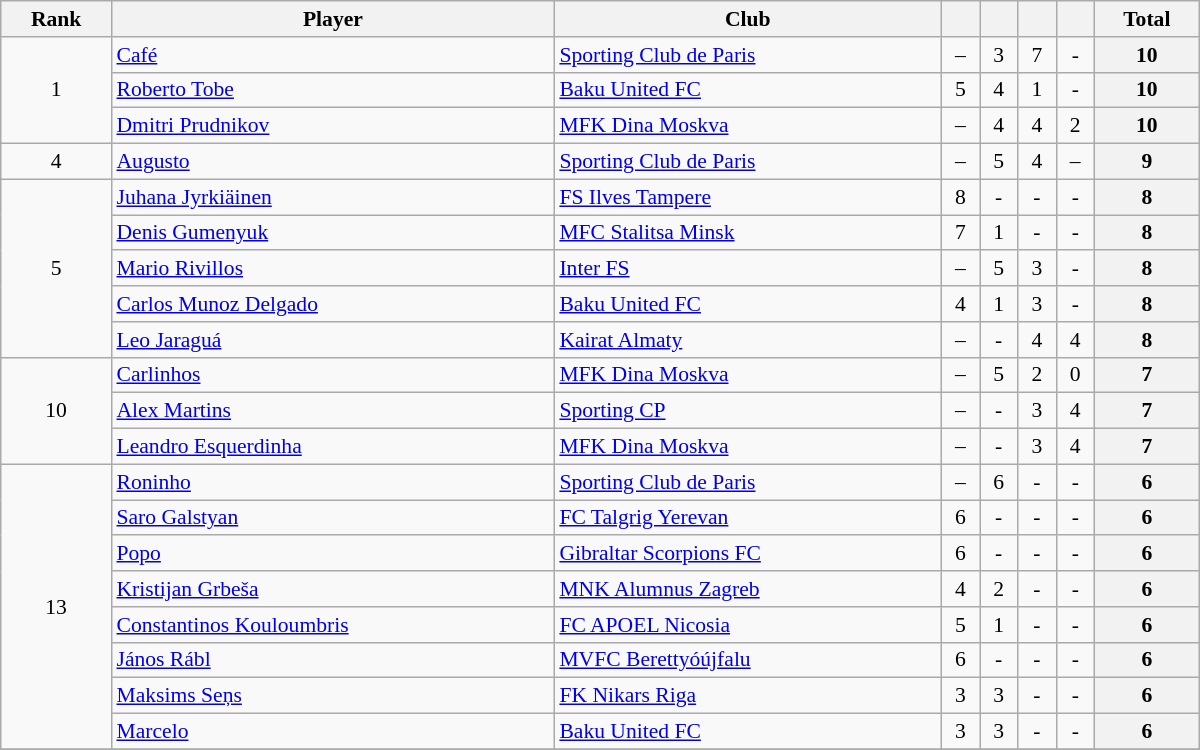<table class="wikitable" style="text-align:center; font-size:90%;" width=800>
<tr>
<th>Rank</th>
<th>Player</th>
<th>Club</th>
<th></th>
<th></th>
<th></th>
<th></th>
<th>Total</th>
</tr>
<tr>
<td rowspan="3">1</td>
<td align=left> <a href='#'>Café</a></td>
<td align=left><a href='#'>Sporting Club de Paris</a></td>
<td>–</td>
<td>3</td>
<td>7</td>
<td>-</td>
<th>10</th>
</tr>
<tr>
<td align=left> <a href='#'>Roberto Tobe</a></td>
<td align=left><a href='#'>Baku United FC</a></td>
<td>5</td>
<td>4</td>
<td>1</td>
<td>-</td>
<th>10</th>
</tr>
<tr>
<td align=left> <a href='#'>Dmitri Prudnikov</a></td>
<td align=left><a href='#'>MFK Dina Moskva</a></td>
<td>–</td>
<td>4</td>
<td>4</td>
<td>2</td>
<th>10</th>
</tr>
<tr>
<td>4</td>
<td align=left> <a href='#'>Augusto</a></td>
<td align=left><a href='#'>Sporting Club de Paris</a></td>
<td>–</td>
<td>5</td>
<td>4</td>
<td>–</td>
<th>9</th>
</tr>
<tr>
<td rowspan="5">5</td>
<td align=left> <a href='#'>Juhana Jyrkiäinen</a></td>
<td align=left><a href='#'>FS Ilves Tampere</a></td>
<td>8</td>
<td>-</td>
<td>-</td>
<td>-</td>
<th>8</th>
</tr>
<tr>
<td align=left> <a href='#'>Denis Gumenyuk</a></td>
<td align=left><a href='#'>MFC Stalitsa Minsk</a></td>
<td>7</td>
<td>1</td>
<td>-</td>
<td>-</td>
<th>8</th>
</tr>
<tr>
<td align=left> <a href='#'>Mario Rivillos</a></td>
<td align=left><a href='#'>Inter FS</a></td>
<td>–</td>
<td>5</td>
<td>3</td>
<td>-</td>
<th>8</th>
</tr>
<tr>
<td align=left> <a href='#'>Carlos Munoz Delgado</a></td>
<td align=left><a href='#'>Baku United FC</a></td>
<td>4</td>
<td>1</td>
<td>3</td>
<td>-</td>
<th>8</th>
</tr>
<tr>
<td align=left> <a href='#'>Leo Jaraguá</a></td>
<td align=left><a href='#'>Kairat Almaty</a></td>
<td>–</td>
<td>-</td>
<td>4</td>
<td>4</td>
<th>8</th>
</tr>
<tr>
<td rowspan="3">10</td>
<td align=left> <a href='#'>Carlinhos</a></td>
<td align=left><a href='#'>MFK Dina Moskva</a></td>
<td>–</td>
<td>5</td>
<td>2</td>
<td>0</td>
<th>7</th>
</tr>
<tr>
<td align=left> <a href='#'>Alex Martins</a></td>
<td align=left><a href='#'>Sporting CP</a></td>
<td>–</td>
<td>-</td>
<td>3</td>
<td>4</td>
<th>7</th>
</tr>
<tr>
<td align=left> <a href='#'>Leandro Esquerdinha</a></td>
<td align=left><a href='#'>MFK Dina Moskva</a></td>
<td>–</td>
<td>-</td>
<td>3</td>
<td>4</td>
<th>7</th>
</tr>
<tr>
<td rowspan="8">13</td>
<td align=left> <a href='#'>Roninho</a></td>
<td align=left><a href='#'>Sporting Club de Paris</a></td>
<td>–</td>
<td>6</td>
<td>-</td>
<td>-</td>
<th>6</th>
</tr>
<tr>
<td align=left> <a href='#'>Saro Galstyan</a></td>
<td align=left><a href='#'>FC Talgrig Yerevan</a></td>
<td>6</td>
<td>-</td>
<td>-</td>
<td>-</td>
<th>6</th>
</tr>
<tr>
<td align=left> <a href='#'>Popo</a></td>
<td align=left><a href='#'>Gibraltar Scorpions FC</a></td>
<td>6</td>
<td>-</td>
<td>-</td>
<td>-</td>
<th>6</th>
</tr>
<tr>
<td align=left> <a href='#'>Kristijan Grbeša</a></td>
<td align=left><a href='#'>MNK Alumnus Zagreb</a></td>
<td>4</td>
<td>2</td>
<td>-</td>
<td>-</td>
<th>6</th>
</tr>
<tr>
<td align=left> <a href='#'>Constantinos Kouloumbris</a></td>
<td align=left><a href='#'>FC APOEL Nicosia</a></td>
<td>5</td>
<td>1</td>
<td>-</td>
<td>-</td>
<th>6</th>
</tr>
<tr>
<td align=left> <a href='#'>János Rábl</a></td>
<td align=left><a href='#'>MVFC Berettyóújfalu</a></td>
<td>6</td>
<td>-</td>
<td>-</td>
<td>-</td>
<th>6</th>
</tr>
<tr>
<td align=left> <a href='#'>Maksims Seņs</a></td>
<td align=left><a href='#'>FK Nikars Riga</a></td>
<td>3</td>
<td>3</td>
<td>-</td>
<td>-</td>
<th>6</th>
</tr>
<tr>
<td align=left> <a href='#'>Marcelo</a></td>
<td align=left><a href='#'>Baku United FC</a></td>
<td>3</td>
<td>3</td>
<td>-</td>
<td>-</td>
<th>6</th>
</tr>
<tr>
</tr>
</table>
